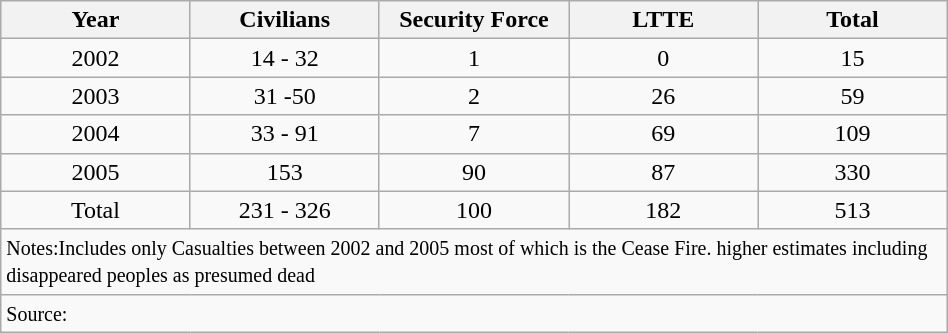<table style="width:50%;" class="wikitable" border="1">
<tr>
<th width=18%>Year</th>
<th width=18%>Civilians</th>
<th width=18%>Security Force</th>
<th width=18%>LTTE</th>
<th width=18%>Total</th>
</tr>
<tr>
<td align="center">2002</td>
<td align="center">14 - 32</td>
<td align="center">1</td>
<td align="center">0</td>
<td align="center">15</td>
</tr>
<tr>
<td align="center">2003</td>
<td align="center">31 -50</td>
<td align="center">2</td>
<td align="center">26</td>
<td align="center">59</td>
</tr>
<tr>
<td align="center">2004</td>
<td align="center">33 - 91</td>
<td align="center">7</td>
<td align="center">69</td>
<td align="center">109</td>
</tr>
<tr>
<td align="center">2005</td>
<td align="center">153</td>
<td align="center">90</td>
<td align="center">87</td>
<td align="center">330</td>
</tr>
<tr>
<td align="center">Total</td>
<td align="center">231 - 326</td>
<td align="center">100</td>
<td align="center">182</td>
<td align="center">513</td>
</tr>
<tr>
<td align=left colspan=5><small>Notes:Includes only Casualties between 2002 and 2005 most of which is the Cease Fire.  higher estimates including disappeared peoples as presumed dead</small></td>
</tr>
<tr>
<td align=left colspan=5><small>Source:</small></td>
</tr>
</table>
